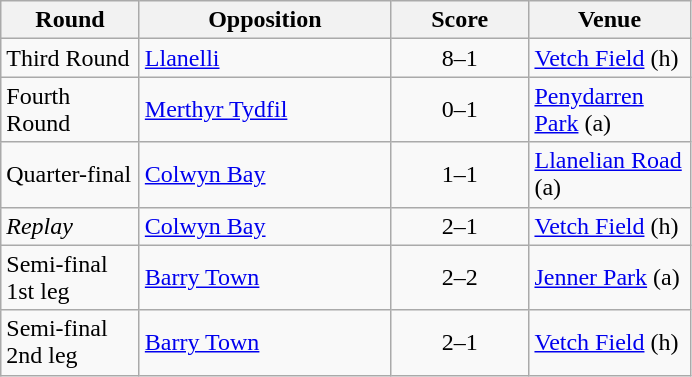<table class="wikitable" style="text-align:left">
<tr>
<th width=85>Round</th>
<th width=160>Opposition</th>
<th width=85>Score</th>
<th width=100>Venue</th>
</tr>
<tr>
<td>Third Round</td>
<td><a href='#'>Llanelli</a></td>
<td align=center>8–1</td>
<td><a href='#'>Vetch Field</a> (h)</td>
</tr>
<tr>
<td>Fourth Round</td>
<td><a href='#'>Merthyr Tydfil</a></td>
<td align=center>0–1</td>
<td><a href='#'>Penydarren Park</a> (a)</td>
</tr>
<tr>
<td>Quarter-final</td>
<td><a href='#'>Colwyn Bay</a></td>
<td align=center>1–1</td>
<td><a href='#'>Llanelian Road</a> (a)</td>
</tr>
<tr>
<td><em>Replay</em></td>
<td><a href='#'>Colwyn Bay</a></td>
<td align=center>2–1</td>
<td><a href='#'>Vetch Field</a> (h)</td>
</tr>
<tr>
<td>Semi-final<br>1st leg</td>
<td><a href='#'>Barry Town</a></td>
<td align=center>2–2</td>
<td><a href='#'>Jenner Park</a> (a)</td>
</tr>
<tr>
<td>Semi-final<br>2nd leg</td>
<td><a href='#'>Barry Town</a></td>
<td align=center>2–1</td>
<td><a href='#'>Vetch Field</a> (h)</td>
</tr>
</table>
